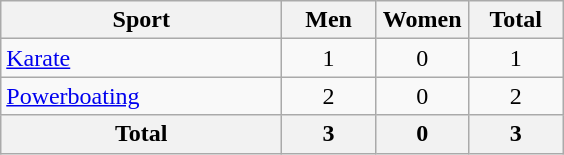<table class="wikitable sortable" style="text-align:center;">
<tr>
<th width=180>Sport</th>
<th width=55>Men</th>
<th width=55>Women</th>
<th width=55>Total</th>
</tr>
<tr>
<td align=left><a href='#'>Karate</a></td>
<td>1</td>
<td>0</td>
<td>1</td>
</tr>
<tr>
<td align=left><a href='#'>Powerboating</a></td>
<td>2</td>
<td>0</td>
<td>2</td>
</tr>
<tr>
<th>Total</th>
<th>3</th>
<th>0</th>
<th>3</th>
</tr>
</table>
